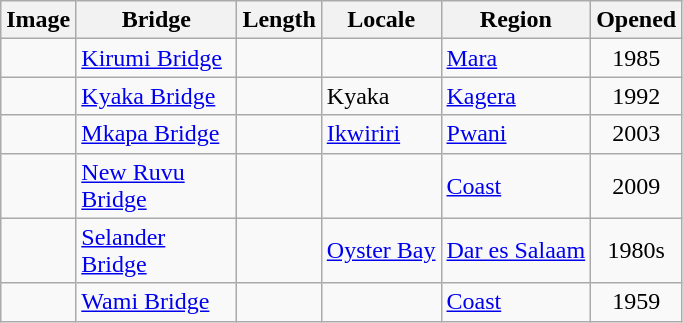<table class="wikitable sortable" border="1">
<tr>
<th>Image</th>
<th style="width:100px;">Bridge</th>
<th>Length</th>
<th>Locale</th>
<th>Region</th>
<th>Opened</th>
</tr>
<tr>
<td></td>
<td><a href='#'>Kirumi Bridge</a></td>
<td></td>
<td></td>
<td><a href='#'>Mara</a></td>
<td align=center>1985</td>
</tr>
<tr>
<td></td>
<td><a href='#'>Kyaka Bridge</a></td>
<td></td>
<td>Kyaka</td>
<td><a href='#'>Kagera</a></td>
<td align=center>1992</td>
</tr>
<tr>
<td></td>
<td><a href='#'>Mkapa Bridge</a></td>
<td></td>
<td><a href='#'>Ikwiriri</a></td>
<td><a href='#'>Pwani</a></td>
<td align=center>2003</td>
</tr>
<tr>
<td></td>
<td><a href='#'>New Ruvu Bridge</a></td>
<td></td>
<td></td>
<td><a href='#'>Coast</a></td>
<td align=center>2009</td>
</tr>
<tr>
<td></td>
<td><a href='#'>Selander Bridge</a></td>
<td></td>
<td><a href='#'>Oyster Bay</a></td>
<td><a href='#'>Dar es Salaam</a></td>
<td align=center>1980s</td>
</tr>
<tr>
<td></td>
<td><a href='#'>Wami Bridge</a></td>
<td></td>
<td></td>
<td><a href='#'>Coast</a></td>
<td align=center>1959</td>
</tr>
</table>
